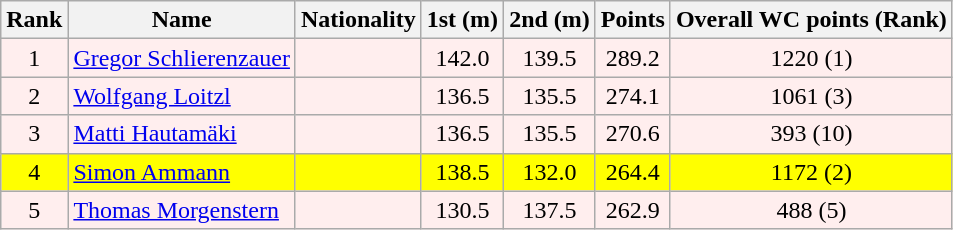<table class="wikitable">
<tr>
<th align=Center>Rank</th>
<th>Name</th>
<th>Nationality</th>
<th align=Center>1st (m)</th>
<th>2nd (m)</th>
<th>Points</th>
<th>Overall WC points (Rank)</th>
</tr>
<tr style="background:#ffeeee;">
<td align=center>1</td>
<td align=left><a href='#'>Gregor Schlierenzauer</a></td>
<td align=left></td>
<td align=center>142.0</td>
<td align=center>139.5</td>
<td align=center>289.2</td>
<td align=center>1220 (1)</td>
</tr>
<tr style="background:#ffeeee;">
<td align=center>2</td>
<td align=left><a href='#'>Wolfgang Loitzl</a></td>
<td align=left></td>
<td align=center>136.5</td>
<td align=center>135.5</td>
<td align=center>274.1</td>
<td align=center>1061 (3)</td>
</tr>
<tr style="background:#ffeeee;">
<td align=center>3</td>
<td align=left><a href='#'>Matti Hautamäki</a></td>
<td align=left></td>
<td align=center>136.5</td>
<td align=center>135.5</td>
<td align=center>270.6</td>
<td align=center>393 (10)</td>
</tr>
<tr style="background:#ffff00;">
<td align=center>4</td>
<td align=left><a href='#'>Simon Ammann</a></td>
<td align=left></td>
<td align=center>138.5</td>
<td align=center>132.0</td>
<td align=center>264.4</td>
<td align=center>1172 (2)</td>
</tr>
<tr style="background:#ffeeee;">
<td align=center>5</td>
<td align=left><a href='#'>Thomas Morgenstern</a></td>
<td align=left></td>
<td align=center>130.5</td>
<td align=center>137.5</td>
<td align=center>262.9</td>
<td align=center>488 (5)</td>
</tr>
</table>
